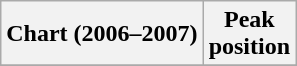<table class="wikitable plainrowheaders">
<tr>
<th scope="col">Chart (2006–2007)</th>
<th scope="col">Peak<br>position</th>
</tr>
<tr>
</tr>
</table>
